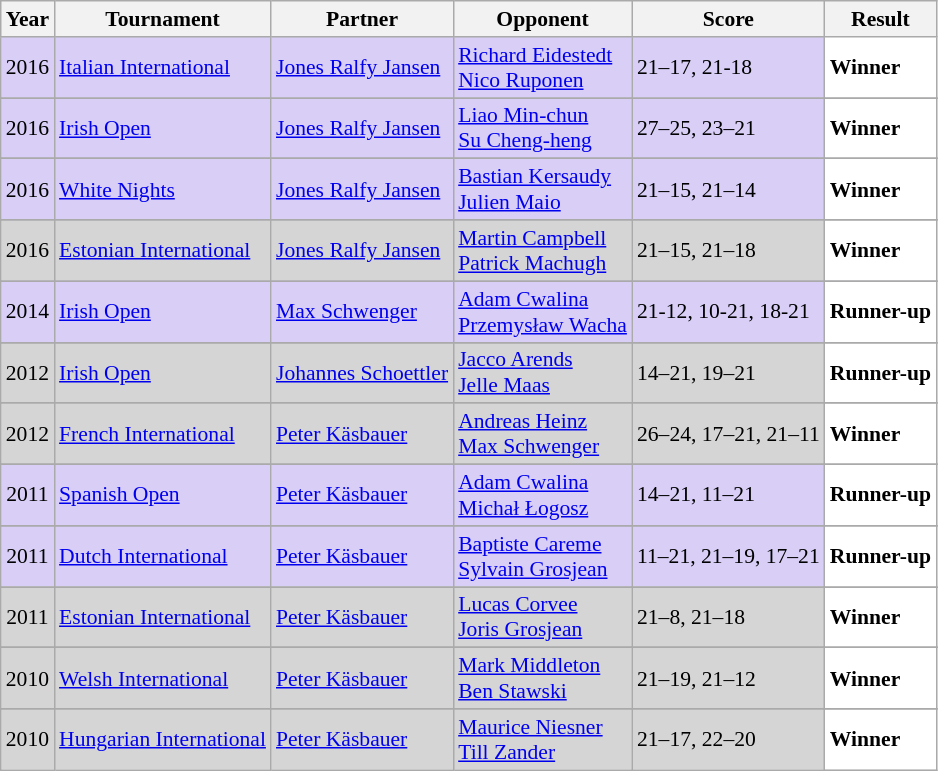<table class="sortable wikitable" style="font-size: 90%;">
<tr>
<th>Year</th>
<th>Tournament</th>
<th>Partner</th>
<th>Opponent</th>
<th>Score</th>
<th>Result</th>
</tr>
<tr style="background:#D8CEF6">
<td align="center">2016</td>
<td align="left"><a href='#'>Italian International</a></td>
<td align="left"> <a href='#'>Jones Ralfy Jansen</a></td>
<td align="left"> <a href='#'>Richard Eidestedt</a> <br>  <a href='#'>Nico Ruponen</a></td>
<td align="left">21–17, 21-18</td>
<td style="text-align:left; background:white"> <strong>Winner</strong></td>
</tr>
<tr>
</tr>
<tr style="background:#D8CEF6">
<td align="center">2016</td>
<td align="left"><a href='#'>Irish Open</a></td>
<td align="left"> <a href='#'>Jones Ralfy Jansen</a></td>
<td align="left"> <a href='#'>Liao Min-chun</a> <br>  <a href='#'>Su Cheng-heng</a></td>
<td align="left">27–25, 23–21</td>
<td style="text-align:left; background:white"> <strong>Winner</strong></td>
</tr>
<tr>
</tr>
<tr style="background:#D8CEF6">
<td align="center">2016</td>
<td align="left"><a href='#'>White Nights</a></td>
<td align="left"> <a href='#'>Jones Ralfy Jansen</a></td>
<td align="left"> <a href='#'>Bastian Kersaudy</a> <br>  <a href='#'>Julien Maio</a></td>
<td align="left">21–15, 21–14</td>
<td style="text-align:left; background:white"> <strong>Winner</strong></td>
</tr>
<tr>
</tr>
<tr style="background:#D5D5D5">
<td align="center">2016</td>
<td align="left"><a href='#'>Estonian International</a></td>
<td align="left"> <a href='#'>Jones Ralfy Jansen</a></td>
<td align="left"> <a href='#'>Martin Campbell</a> <br>  <a href='#'>Patrick Machugh</a></td>
<td align="left">21–15, 21–18</td>
<td style="text-align:left; background:white"> <strong>Winner</strong></td>
</tr>
<tr>
</tr>
<tr style="background:#D8CEF6">
<td align="center">2014</td>
<td align="left"><a href='#'>Irish Open</a></td>
<td align="left"> <a href='#'>Max Schwenger</a></td>
<td align="left"> <a href='#'>Adam Cwalina</a> <br>  <a href='#'>Przemysław Wacha</a></td>
<td align="left">21-12, 10-21, 18-21</td>
<td style="text-align:left; background:white"> <strong>Runner-up</strong></td>
</tr>
<tr>
</tr>
<tr style="background:#D5D5D5">
<td align="center">2012</td>
<td align="left"><a href='#'>Irish Open</a></td>
<td align="left"> <a href='#'>Johannes Schoettler</a></td>
<td align="left"> <a href='#'>Jacco Arends</a> <br>  <a href='#'>Jelle Maas</a></td>
<td align="left">14–21, 19–21</td>
<td style="text-align:left; background:white"> <strong>Runner-up</strong></td>
</tr>
<tr>
</tr>
<tr style="background:#D5D5D5">
<td align="center">2012</td>
<td align="left"><a href='#'>French International</a></td>
<td align="left"> <a href='#'>Peter Käsbauer</a></td>
<td align="left"> <a href='#'>Andreas Heinz</a> <br>  <a href='#'>Max Schwenger</a></td>
<td align="left">26–24, 17–21, 21–11</td>
<td style="text-align:left; background:white"> <strong>Winner</strong></td>
</tr>
<tr>
</tr>
<tr style="background:#D8CEF6">
<td align="center">2011</td>
<td align="left"><a href='#'>Spanish Open</a></td>
<td align="left"> <a href='#'>Peter Käsbauer</a></td>
<td align="left"> <a href='#'>Adam Cwalina</a> <br>  <a href='#'>Michał Łogosz</a></td>
<td align="left">14–21, 11–21</td>
<td style="text-align:left; background:white"> <strong>Runner-up</strong></td>
</tr>
<tr>
</tr>
<tr style="background:#D8CEF6">
<td align="center">2011</td>
<td align="left"><a href='#'>Dutch International</a></td>
<td align="left"> <a href='#'>Peter Käsbauer</a></td>
<td align="left"> <a href='#'>Baptiste Careme</a> <br>  <a href='#'>Sylvain Grosjean</a></td>
<td align="left">11–21, 21–19, 17–21</td>
<td style="text-align:left; background:white"> <strong>Runner-up</strong></td>
</tr>
<tr>
</tr>
<tr style="background:#D5D5D5">
<td align="center">2011</td>
<td align="left"><a href='#'>Estonian International</a></td>
<td align="left"> <a href='#'>Peter Käsbauer</a></td>
<td align="left"> <a href='#'>Lucas Corvee</a> <br>  <a href='#'>Joris Grosjean</a></td>
<td align="left">21–8, 21–18</td>
<td style="text-align:left; background:white"> <strong>Winner</strong></td>
</tr>
<tr>
</tr>
<tr style="background:#D5D5D5">
<td align="center">2010</td>
<td align="left"><a href='#'>Welsh International</a></td>
<td align="left"> <a href='#'>Peter Käsbauer</a></td>
<td align="left"> <a href='#'>Mark Middleton</a> <br>  <a href='#'>Ben Stawski</a></td>
<td align="left">21–19, 21–12</td>
<td style="text-align:left; background:white"> <strong>Winner</strong></td>
</tr>
<tr>
</tr>
<tr style="background:#D5D5D5">
<td align="center">2010</td>
<td align="left"><a href='#'>Hungarian International</a></td>
<td align="left"> <a href='#'>Peter Käsbauer</a></td>
<td align="left"> <a href='#'>Maurice Niesner</a> <br>  <a href='#'>Till Zander</a></td>
<td align="left">21–17, 22–20</td>
<td style="text-align:left; background:white"> <strong>Winner</strong></td>
</tr>
</table>
